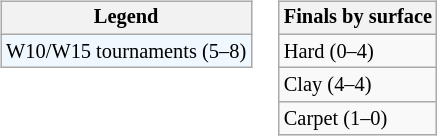<table>
<tr valign=top>
<td><br><table class=wikitable style="font-size:85%">
<tr>
<th>Legend</th>
</tr>
<tr style="background:#f0f8ff;">
<td>W10/W15 tournaments (5–8)</td>
</tr>
</table>
</td>
<td><br><table class=wikitable style="font-size:85%">
<tr>
<th>Finals by surface</th>
</tr>
<tr>
<td>Hard (0–4)</td>
</tr>
<tr>
<td>Clay (4–4)</td>
</tr>
<tr>
<td>Carpet (1–0)</td>
</tr>
</table>
</td>
</tr>
</table>
